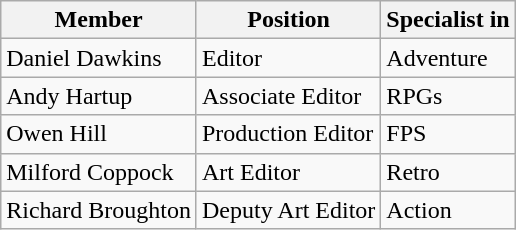<table class="wikitable" border="1">
<tr>
<th>Member</th>
<th>Position</th>
<th>Specialist in</th>
</tr>
<tr>
<td>Daniel Dawkins</td>
<td>Editor</td>
<td>Adventure</td>
</tr>
<tr>
<td>Andy Hartup</td>
<td>Associate Editor</td>
<td>RPGs</td>
</tr>
<tr>
<td>Owen Hill</td>
<td>Production Editor</td>
<td>FPS</td>
</tr>
<tr>
<td>Milford Coppock</td>
<td>Art Editor</td>
<td>Retro</td>
</tr>
<tr>
<td>Richard Broughton</td>
<td>Deputy Art Editor</td>
<td>Action</td>
</tr>
</table>
